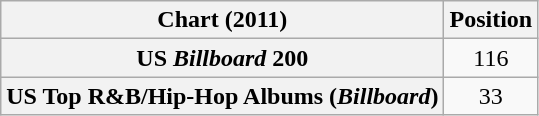<table class="wikitable sortable plainrowheaders" style="text-align:center">
<tr>
<th scope="col">Chart (2011)</th>
<th scope="col">Position</th>
</tr>
<tr>
<th scope="row">US <em>Billboard</em> 200</th>
<td>116</td>
</tr>
<tr>
<th scope="row">US Top R&B/Hip-Hop Albums (<em>Billboard</em>)</th>
<td>33</td>
</tr>
</table>
